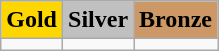<table class=wikitable>
<tr>
<td align=center bgcolor=gold> <strong>Gold</strong></td>
<td align=center bgcolor=silver> <strong>Silver</strong></td>
<td align=center bgcolor=cc9966> <strong>Bronze</strong></td>
</tr>
<tr>
<td></td>
<td></td>
<td></td>
</tr>
</table>
